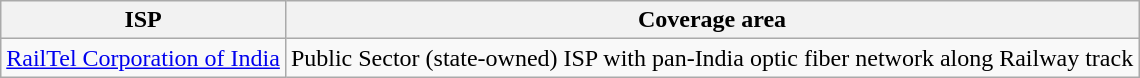<table class="wikitable">
<tr>
<th>ISP</th>
<th>Coverage area</th>
</tr>
<tr>
<td><a href='#'>RailTel Corporation of India</a></td>
<td>Public Sector (state-owned) ISP with pan-India optic fiber network along Railway track</td>
</tr>
</table>
